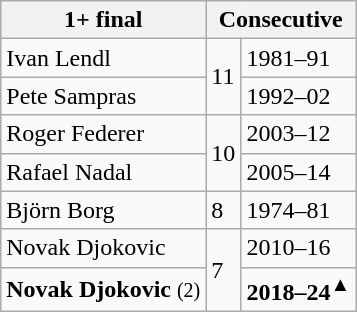<table class="wikitable" style="display:inline-table;">
<tr>
<th>1+ final</th>
<th colspan=2>Consecutive</th>
</tr>
<tr>
<td> Ivan Lendl</td>
<td rowspan="2">11</td>
<td>1981–91</td>
</tr>
<tr>
<td> Pete Sampras</td>
<td>1992–02</td>
</tr>
<tr>
<td> Roger Federer</td>
<td rowspan="2">10</td>
<td>2003–12</td>
</tr>
<tr>
<td> Rafael Nadal</td>
<td>2005–14</td>
</tr>
<tr>
<td> Björn Borg</td>
<td>8</td>
<td>1974–81</td>
</tr>
<tr>
<td> Novak Djokovic</td>
<td rowspan="2">7</td>
<td>2010–16</td>
</tr>
<tr>
<td><strong> Novak Djokovic</strong> <small>(2)</small></td>
<td><strong>2018–24</strong><sup>▲</sup></td>
</tr>
</table>
